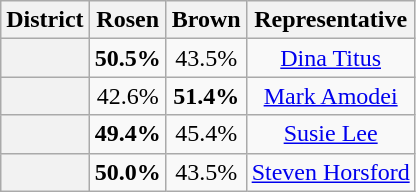<table class=wikitable>
<tr>
<th>District</th>
<th>Rosen</th>
<th>Brown</th>
<th>Representative</th>
</tr>
<tr align=center>
<th></th>
<td><strong>50.5%</strong></td>
<td>43.5%</td>
<td><a href='#'>Dina Titus</a></td>
</tr>
<tr align=center>
<th></th>
<td>42.6%</td>
<td><strong>51.4%</strong></td>
<td><a href='#'>Mark Amodei</a></td>
</tr>
<tr align=center>
<th></th>
<td><strong>49.4%</strong></td>
<td>45.4%</td>
<td><a href='#'>Susie Lee</a></td>
</tr>
<tr align=center>
<th></th>
<td><strong>50.0%</strong></td>
<td>43.5%</td>
<td><a href='#'>Steven Horsford</a></td>
</tr>
</table>
